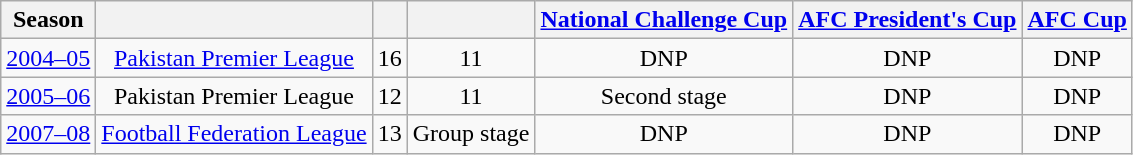<table class="wikitable" style="text-align:center">
<tr>
<th>Season</th>
<th></th>
<th></th>
<th></th>
<th><a href='#'>National Challenge Cup</a></th>
<th colspan="1"><a href='#'>AFC President's Cup</a></th>
<th colspan="1"><a href='#'>AFC Cup</a></th>
</tr>
<tr>
<td align="center"><a href='#'>2004–05</a></td>
<td align="center"><a href='#'>Pakistan Premier League</a></td>
<td align="center">16</td>
<td align="center">11</td>
<td align="center">DNP</td>
<td align="center">DNP</td>
<td align="center">DNP</td>
</tr>
<tr>
<td><a href='#'>2005–06</a></td>
<td>Pakistan Premier League</td>
<td>12</td>
<td>11</td>
<td>Second stage</td>
<td>DNP</td>
<td>DNP</td>
</tr>
<tr>
<td><a href='#'>2007–08</a></td>
<td><a href='#'>Football Federation League</a></td>
<td>13</td>
<td>Group stage</td>
<td>DNP</td>
<td>DNP</td>
<td>DNP</td>
</tr>
</table>
